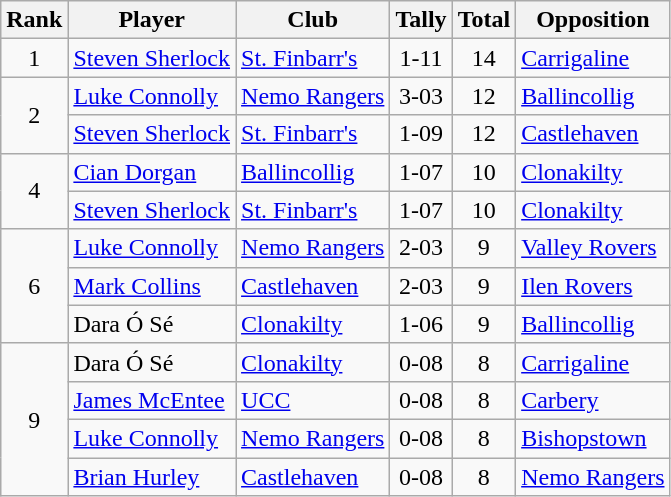<table class="wikitable">
<tr>
<th>Rank</th>
<th>Player</th>
<th>Club</th>
<th>Tally</th>
<th>Total</th>
<th>Opposition</th>
</tr>
<tr>
<td rowspan="1" style="text-align:center;">1</td>
<td><a href='#'>Steven Sherlock</a></td>
<td><a href='#'>St. Finbarr's</a></td>
<td align=center>1-11</td>
<td align=center>14</td>
<td><a href='#'>Carrigaline</a></td>
</tr>
<tr>
<td rowspan="2" style="text-align:center;">2</td>
<td><a href='#'>Luke Connolly</a></td>
<td><a href='#'>Nemo Rangers</a></td>
<td align=center>3-03</td>
<td align=center>12</td>
<td><a href='#'>Ballincollig</a></td>
</tr>
<tr>
<td><a href='#'>Steven Sherlock</a></td>
<td><a href='#'>St. Finbarr's</a></td>
<td align=center>1-09</td>
<td align=center>12</td>
<td><a href='#'>Castlehaven</a></td>
</tr>
<tr>
<td rowspan="2" style="text-align:center;">4</td>
<td><a href='#'>Cian Dorgan</a></td>
<td><a href='#'>Ballincollig</a></td>
<td align=center>1-07</td>
<td align=center>10</td>
<td><a href='#'>Clonakilty</a></td>
</tr>
<tr>
<td><a href='#'>Steven Sherlock</a></td>
<td><a href='#'>St. Finbarr's</a></td>
<td align=center>1-07</td>
<td align=center>10</td>
<td><a href='#'>Clonakilty</a></td>
</tr>
<tr>
<td rowspan="3" style="text-align:center;">6</td>
<td><a href='#'>Luke Connolly</a></td>
<td><a href='#'>Nemo Rangers</a></td>
<td align=center>2-03</td>
<td align=center>9</td>
<td><a href='#'>Valley Rovers</a></td>
</tr>
<tr>
<td><a href='#'>Mark Collins</a></td>
<td><a href='#'>Castlehaven</a></td>
<td align=center>2-03</td>
<td align=center>9</td>
<td><a href='#'>Ilen Rovers</a></td>
</tr>
<tr>
<td>Dara Ó Sé</td>
<td><a href='#'>Clonakilty</a></td>
<td align=center>1-06</td>
<td align=center>9</td>
<td><a href='#'>Ballincollig</a></td>
</tr>
<tr>
<td rowspan="4" style="text-align:center;">9</td>
<td>Dara Ó Sé</td>
<td><a href='#'>Clonakilty</a></td>
<td align=center>0-08</td>
<td align=center>8</td>
<td><a href='#'>Carrigaline</a></td>
</tr>
<tr>
<td><a href='#'>James McEntee</a></td>
<td><a href='#'>UCC</a></td>
<td align=center>0-08</td>
<td align=center>8</td>
<td><a href='#'>Carbery</a></td>
</tr>
<tr>
<td><a href='#'>Luke Connolly</a></td>
<td><a href='#'>Nemo Rangers</a></td>
<td align=center>0-08</td>
<td align=center>8</td>
<td><a href='#'>Bishopstown</a></td>
</tr>
<tr>
<td><a href='#'>Brian Hurley</a></td>
<td><a href='#'>Castlehaven</a></td>
<td align=center>0-08</td>
<td align=center>8</td>
<td><a href='#'>Nemo Rangers</a></td>
</tr>
</table>
